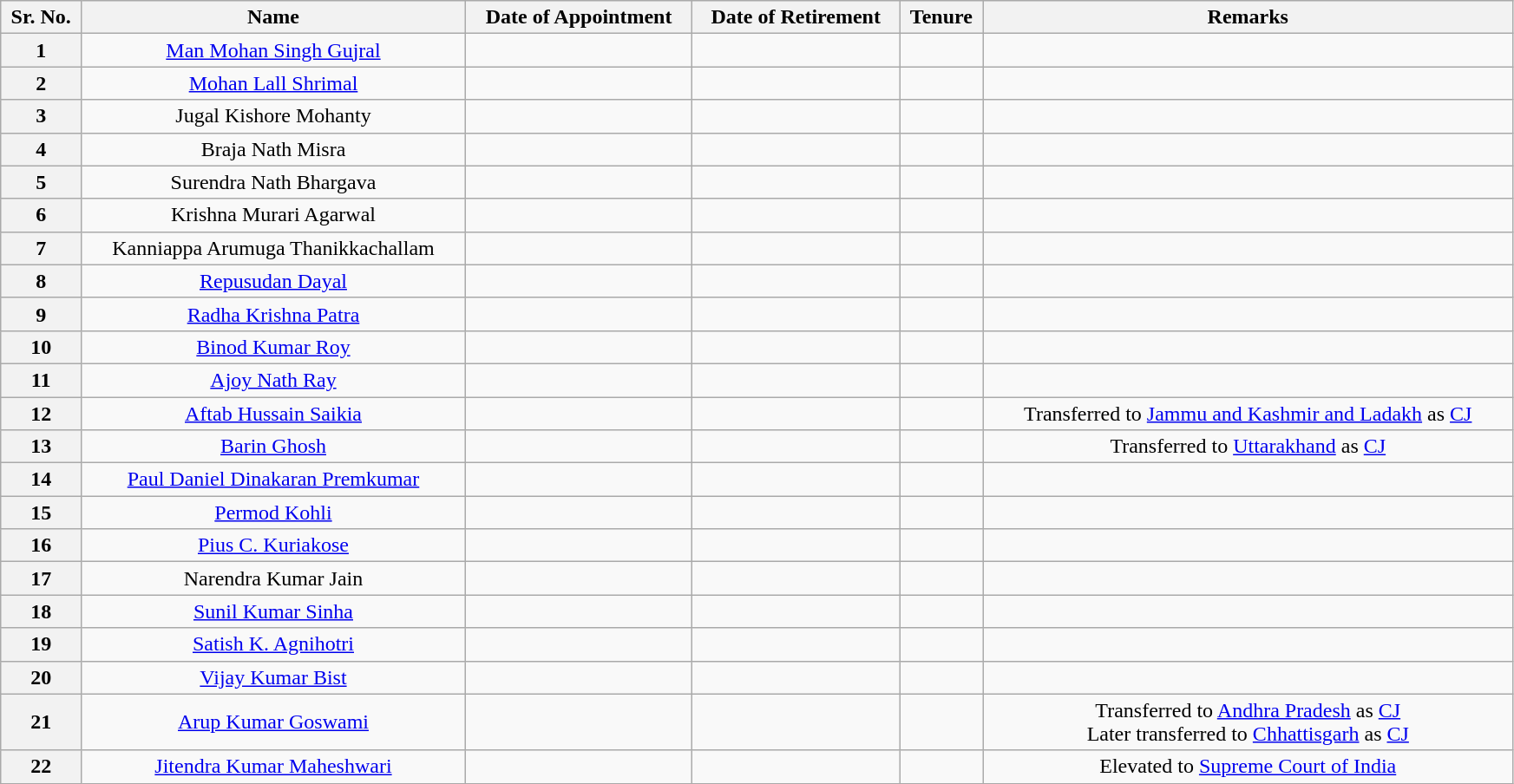<table class="wikitable sortable" style="text-align:center" width="92%">
<tr>
<th>Sr. No.</th>
<th>Name</th>
<th>Date of Appointment</th>
<th>Date of Retirement</th>
<th>Tenure</th>
<th>Remarks</th>
</tr>
<tr>
<th>1</th>
<td><a href='#'>Man Mohan Singh Gujral</a></td>
<td></td>
<td></td>
<td></td>
<td></td>
</tr>
<tr>
<th>2</th>
<td><a href='#'>Mohan Lall Shrimal</a></td>
<td></td>
<td></td>
<td></td>
<td></td>
</tr>
<tr>
<th>3</th>
<td>Jugal Kishore Mohanty</td>
<td></td>
<td></td>
<td></td>
<td></td>
</tr>
<tr>
<th>4</th>
<td>Braja Nath Misra</td>
<td></td>
<td></td>
<td></td>
<td></td>
</tr>
<tr>
<th>5</th>
<td>Surendra Nath Bhargava</td>
<td></td>
<td></td>
<td></td>
<td></td>
</tr>
<tr>
<th>6</th>
<td>Krishna Murari Agarwal</td>
<td></td>
<td></td>
<td></td>
<td></td>
</tr>
<tr>
<th>7</th>
<td>Kanniappa Arumuga Thanikkachallam</td>
<td></td>
<td></td>
<td></td>
<td></td>
</tr>
<tr>
<th>8</th>
<td><a href='#'>Repusudan Dayal</a></td>
<td></td>
<td></td>
<td></td>
<td></td>
</tr>
<tr>
<th>9</th>
<td><a href='#'>Radha Krishna Patra</a></td>
<td></td>
<td></td>
<td></td>
<td></td>
</tr>
<tr>
<th>10</th>
<td><a href='#'>Binod Kumar Roy</a></td>
<td></td>
<td></td>
<td></td>
<td></td>
</tr>
<tr>
<th>11</th>
<td><a href='#'>Ajoy Nath Ray</a></td>
<td></td>
<td></td>
<td></td>
<td></td>
</tr>
<tr>
<th>12</th>
<td><a href='#'>Aftab Hussain Saikia</a></td>
<td></td>
<td></td>
<td></td>
<td>Transferred to <a href='#'>Jammu and Kashmir and Ladakh</a> as <a href='#'>CJ</a></td>
</tr>
<tr>
<th>13</th>
<td><a href='#'>Barin Ghosh</a></td>
<td></td>
<td></td>
<td></td>
<td>Transferred to <a href='#'>Uttarakhand</a> as <a href='#'>CJ</a></td>
</tr>
<tr>
<th>14</th>
<td><a href='#'>Paul Daniel Dinakaran Premkumar</a></td>
<td></td>
<td></td>
<td></td>
<td></td>
</tr>
<tr>
<th>15</th>
<td><a href='#'>Permod Kohli</a></td>
<td></td>
<td></td>
<td></td>
<td></td>
</tr>
<tr>
<th>16</th>
<td><a href='#'>Pius C. Kuriakose</a></td>
<td></td>
<td></td>
<td></td>
<td></td>
</tr>
<tr>
<th>17</th>
<td>Narendra Kumar Jain</td>
<td></td>
<td></td>
<td></td>
<td></td>
</tr>
<tr>
<th>18</th>
<td><a href='#'>Sunil Kumar Sinha</a></td>
<td></td>
<td></td>
<td></td>
<td></td>
</tr>
<tr>
<th>19</th>
<td><a href='#'>Satish K. Agnihotri</a></td>
<td></td>
<td></td>
<td></td>
<td></td>
</tr>
<tr>
<th>20</th>
<td><a href='#'>Vijay Kumar Bist</a></td>
<td></td>
<td></td>
<td></td>
<td></td>
</tr>
<tr>
<th>21</th>
<td><a href='#'>Arup Kumar Goswami</a></td>
<td></td>
<td></td>
<td></td>
<td>Transferred to <a href='#'>Andhra Pradesh</a> as <a href='#'>CJ</a> <br> Later transferred to <a href='#'>Chhattisgarh</a> as <a href='#'>CJ</a></td>
</tr>
<tr>
<th>22</th>
<td><a href='#'>Jitendra Kumar Maheshwari</a></td>
<td></td>
<td></td>
<td></td>
<td>Elevated to <a href='#'>Supreme Court of India</a></td>
</tr>
</table>
